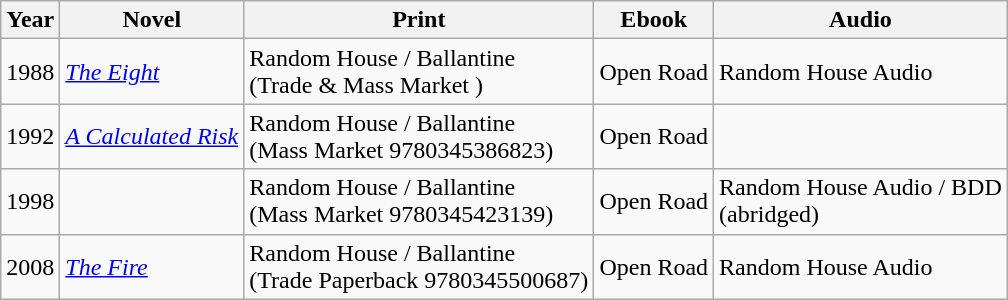<table class="wikitable">
<tr>
<th>Year</th>
<th>Novel</th>
<th>Print</th>
<th>Ebook</th>
<th>Audio</th>
</tr>
<tr>
<td>1988</td>
<td><em><a href='#'>The Eight</a></em></td>
<td>Random House / Ballantine<br>(Trade  & Mass Market )</td>
<td>Open Road</td>
<td>Random House Audio</td>
</tr>
<tr>
<td>1992</td>
<td><em><a href='#'>A Calculated Risk</a></em></td>
<td>Random House / Ballantine<br>(Mass Market 9780345386823)</td>
<td>Open Road</td>
<td></td>
</tr>
<tr>
<td>1998</td>
<td><em></em></td>
<td>Random House / Ballantine<br>(Mass Market 9780345423139)</td>
<td>Open Road</td>
<td>Random House Audio / BDD<br>(abridged)</td>
</tr>
<tr>
<td>2008</td>
<td><em><a href='#'>The Fire</a></em></td>
<td>Random House / Ballantine<br>(Trade Paperback  9780345500687)</td>
<td>Open Road</td>
<td>Random House Audio</td>
</tr>
</table>
